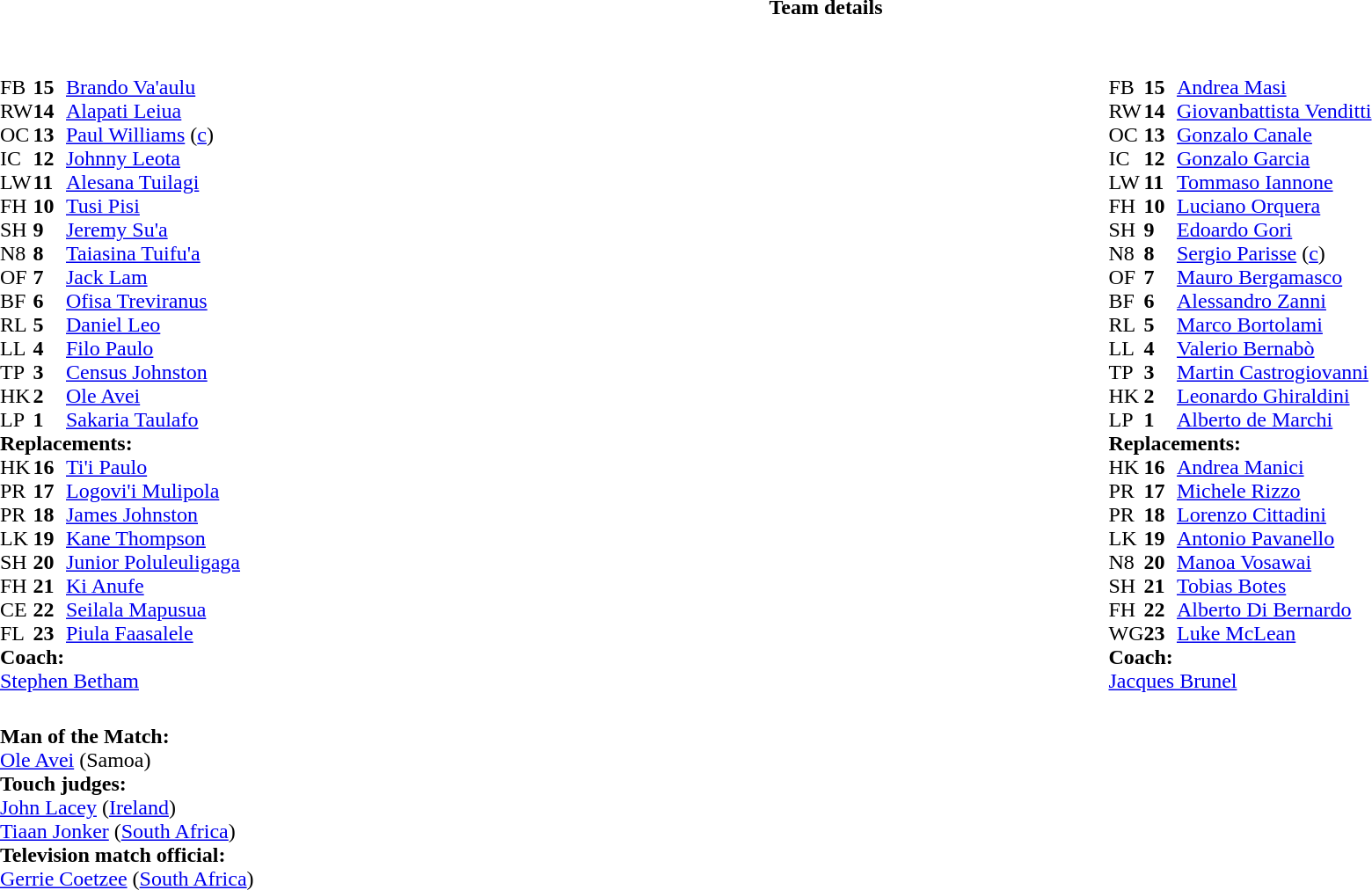<table border="0" width="100%" class="collapsible collapsed">
<tr>
<th>Team details</th>
</tr>
<tr>
<td><br><table style="width:100%;">
<tr>
<td style="vertical-align:top; width:50%"><br><table cellspacing="0" cellpadding="0">
<tr>
<th width="25"></th>
<th width="25"></th>
</tr>
<tr>
<td>FB</td>
<td><strong>15</strong></td>
<td><a href='#'>Brando Va'aulu</a></td>
</tr>
<tr>
<td>RW</td>
<td><strong>14</strong></td>
<td><a href='#'>Alapati Leiua</a></td>
<td></td>
</tr>
<tr>
<td>OC</td>
<td><strong>13</strong></td>
<td><a href='#'>Paul Williams</a> (<a href='#'>c</a>)</td>
</tr>
<tr>
<td>IC</td>
<td><strong>12</strong></td>
<td><a href='#'>Johnny Leota</a></td>
<td></td>
<td></td>
</tr>
<tr>
<td>LW</td>
<td><strong>11</strong></td>
<td><a href='#'>Alesana Tuilagi</a></td>
</tr>
<tr>
<td>FH</td>
<td><strong>10</strong></td>
<td><a href='#'>Tusi Pisi</a></td>
<td></td>
<td></td>
</tr>
<tr>
<td>SH</td>
<td><strong>9</strong></td>
<td><a href='#'>Jeremy Su'a</a></td>
<td></td>
<td></td>
</tr>
<tr>
<td>N8</td>
<td><strong>8</strong></td>
<td><a href='#'>Taiasina Tuifu'a</a></td>
</tr>
<tr>
<td>OF</td>
<td><strong>7</strong></td>
<td><a href='#'>Jack Lam</a></td>
<td></td>
<td></td>
</tr>
<tr>
<td>BF</td>
<td><strong>6</strong></td>
<td><a href='#'>Ofisa Treviranus</a></td>
</tr>
<tr>
<td>RL</td>
<td><strong>5</strong></td>
<td><a href='#'>Daniel Leo</a></td>
<td></td>
<td></td>
</tr>
<tr>
<td>LL</td>
<td><strong>4</strong></td>
<td><a href='#'>Filo Paulo</a></td>
</tr>
<tr>
<td>TP</td>
<td><strong>3</strong></td>
<td><a href='#'>Census Johnston</a></td>
<td></td>
<td></td>
</tr>
<tr>
<td>HK</td>
<td><strong>2</strong></td>
<td><a href='#'>Ole Avei</a></td>
<td></td>
<td></td>
</tr>
<tr>
<td>LP</td>
<td><strong>1</strong></td>
<td><a href='#'>Sakaria Taulafo</a></td>
<td></td>
<td></td>
</tr>
<tr>
<td colspan=3><strong>Replacements:</strong></td>
</tr>
<tr>
<td>HK</td>
<td><strong>16</strong></td>
<td><a href='#'>Ti'i Paulo</a></td>
<td></td>
<td></td>
</tr>
<tr>
<td>PR</td>
<td><strong>17</strong></td>
<td><a href='#'>Logovi'i Mulipola</a></td>
<td></td>
<td></td>
</tr>
<tr>
<td>PR</td>
<td><strong>18</strong></td>
<td><a href='#'>James Johnston</a></td>
<td></td>
<td></td>
</tr>
<tr>
<td>LK</td>
<td><strong>19</strong></td>
<td><a href='#'>Kane Thompson</a></td>
<td></td>
<td></td>
</tr>
<tr>
<td>SH</td>
<td><strong>20</strong></td>
<td><a href='#'>Junior Poluleuligaga</a></td>
<td></td>
<td></td>
</tr>
<tr>
<td>FH</td>
<td><strong>21</strong></td>
<td><a href='#'>Ki Anufe</a></td>
<td></td>
<td></td>
</tr>
<tr>
<td>CE</td>
<td><strong>22</strong></td>
<td><a href='#'>Seilala Mapusua</a></td>
<td></td>
<td></td>
</tr>
<tr>
<td>FL</td>
<td><strong>23</strong></td>
<td><a href='#'>Piula Faasalele</a></td>
<td></td>
<td></td>
</tr>
<tr>
<td colspan=3><strong>Coach:</strong></td>
</tr>
<tr>
<td colspan="4"> <a href='#'>Stephen Betham</a></td>
</tr>
</table>
</td>
<td style="vertical-align:top; width:50%"><br><table cellspacing="0" cellpadding="0" style="margin:auto">
<tr>
<th width="25"></th>
<th width="25"></th>
</tr>
<tr>
<td>FB</td>
<td><strong>15</strong></td>
<td><a href='#'>Andrea Masi</a></td>
</tr>
<tr>
<td>RW</td>
<td><strong>14</strong></td>
<td><a href='#'>Giovanbattista Venditti</a></td>
</tr>
<tr>
<td>OC</td>
<td><strong>13</strong></td>
<td><a href='#'>Gonzalo Canale</a></td>
</tr>
<tr>
<td>IC</td>
<td><strong>12</strong></td>
<td><a href='#'>Gonzalo Garcia</a></td>
</tr>
<tr>
<td>LW</td>
<td><strong>11</strong></td>
<td><a href='#'>Tommaso Iannone</a></td>
<td></td>
<td></td>
</tr>
<tr>
<td>FH</td>
<td><strong>10</strong></td>
<td><a href='#'>Luciano Orquera</a></td>
<td></td>
<td></td>
</tr>
<tr>
<td>SH</td>
<td><strong>9</strong></td>
<td><a href='#'>Edoardo Gori</a></td>
<td></td>
<td></td>
</tr>
<tr>
<td>N8</td>
<td><strong>8</strong></td>
<td><a href='#'>Sergio Parisse</a> (<a href='#'>c</a>)</td>
</tr>
<tr>
<td>OF</td>
<td><strong>7</strong></td>
<td><a href='#'>Mauro Bergamasco</a></td>
<td></td>
<td></td>
</tr>
<tr>
<td>BF</td>
<td><strong>6</strong></td>
<td><a href='#'>Alessandro Zanni</a></td>
</tr>
<tr>
<td>RL</td>
<td><strong>5</strong></td>
<td><a href='#'>Marco Bortolami</a></td>
<td></td>
<td></td>
</tr>
<tr>
<td>LL</td>
<td><strong>4</strong></td>
<td><a href='#'>Valerio Bernabò</a></td>
</tr>
<tr>
<td>TP</td>
<td><strong>3</strong></td>
<td><a href='#'>Martin Castrogiovanni</a></td>
<td></td>
<td></td>
</tr>
<tr>
<td>HK</td>
<td><strong>2</strong></td>
<td><a href='#'>Leonardo Ghiraldini</a></td>
<td></td>
<td></td>
</tr>
<tr>
<td>LP</td>
<td><strong>1</strong></td>
<td><a href='#'>Alberto de Marchi</a></td>
<td></td>
<td></td>
</tr>
<tr>
<td colspan=3><strong>Replacements:</strong></td>
</tr>
<tr>
<td>HK</td>
<td><strong>16</strong></td>
<td><a href='#'>Andrea Manici</a></td>
<td></td>
<td></td>
</tr>
<tr>
<td>PR</td>
<td><strong>17</strong></td>
<td><a href='#'>Michele Rizzo</a></td>
<td></td>
<td></td>
</tr>
<tr>
<td>PR</td>
<td><strong>18</strong></td>
<td><a href='#'>Lorenzo Cittadini</a></td>
<td></td>
<td></td>
</tr>
<tr>
<td>LK</td>
<td><strong>19</strong></td>
<td><a href='#'>Antonio Pavanello</a></td>
<td></td>
<td></td>
</tr>
<tr>
<td>N8</td>
<td><strong>20</strong></td>
<td><a href='#'>Manoa Vosawai</a></td>
<td></td>
<td></td>
</tr>
<tr>
<td>SH</td>
<td><strong>21</strong></td>
<td><a href='#'>Tobias Botes</a></td>
<td></td>
<td></td>
</tr>
<tr>
<td>FH</td>
<td><strong>22</strong></td>
<td><a href='#'>Alberto Di Bernardo</a></td>
<td></td>
<td></td>
</tr>
<tr>
<td>WG</td>
<td><strong>23</strong></td>
<td><a href='#'>Luke McLean</a></td>
<td></td>
<td></td>
</tr>
<tr>
<td colspan=3><strong>Coach:</strong></td>
</tr>
<tr>
<td colspan="4"> <a href='#'>Jacques Brunel</a></td>
</tr>
</table>
</td>
</tr>
</table>
<table style="width:100%">
<tr>
<td><br><strong>Man of the Match:</strong>
<br><a href='#'>Ole Avei</a> (Samoa)<br><strong>Touch judges:</strong>
<br><a href='#'>John Lacey</a> (<a href='#'>Ireland</a>)
<br><a href='#'>Tiaan Jonker</a> (<a href='#'>South Africa</a>)
<br><strong>Television match official:</strong>
<br><a href='#'>Gerrie Coetzee</a> (<a href='#'>South Africa</a>)</td>
</tr>
</table>
</td>
</tr>
</table>
